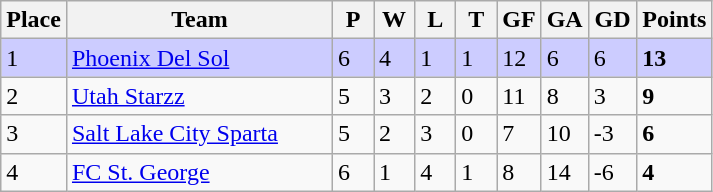<table class="wikitable">
<tr>
<th>Place</th>
<th width="170">Team</th>
<th width="20">P</th>
<th width="20">W</th>
<th width="20">L</th>
<th width="20">T</th>
<th width="20">GF</th>
<th width="20">GA</th>
<th width="25">GD</th>
<th>Points</th>
</tr>
<tr bgcolor=#ccccff>
<td>1</td>
<td><a href='#'>Phoenix Del Sol</a></td>
<td>6</td>
<td>4</td>
<td>1</td>
<td>1</td>
<td>12</td>
<td>6</td>
<td>6</td>
<td><strong>13</strong></td>
</tr>
<tr>
<td>2</td>
<td><a href='#'>Utah Starzz</a></td>
<td>5</td>
<td>3</td>
<td>2</td>
<td>0</td>
<td>11</td>
<td>8</td>
<td>3</td>
<td><strong>9</strong></td>
</tr>
<tr>
<td>3</td>
<td><a href='#'>Salt Lake City Sparta</a></td>
<td>5</td>
<td>2</td>
<td>3</td>
<td>0</td>
<td>7</td>
<td>10</td>
<td>-3</td>
<td><strong>6</strong></td>
</tr>
<tr>
<td>4</td>
<td><a href='#'>FC St. George</a></td>
<td>6</td>
<td>1</td>
<td>4</td>
<td>1</td>
<td>8</td>
<td>14</td>
<td>-6</td>
<td><strong>4</strong></td>
</tr>
</table>
